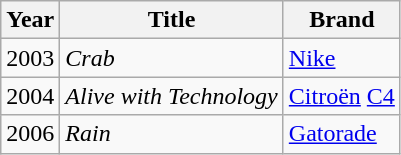<table class="wikitable">
<tr>
<th>Year</th>
<th>Title</th>
<th>Brand</th>
</tr>
<tr>
<td>2003</td>
<td><em>Crab</em></td>
<td><a href='#'>Nike</a></td>
</tr>
<tr>
<td>2004</td>
<td><em>Alive with Technology</em></td>
<td><a href='#'>Citroën</a> <a href='#'>C4</a></td>
</tr>
<tr>
<td>2006</td>
<td><em>Rain</em></td>
<td><a href='#'>Gatorade</a></td>
</tr>
</table>
